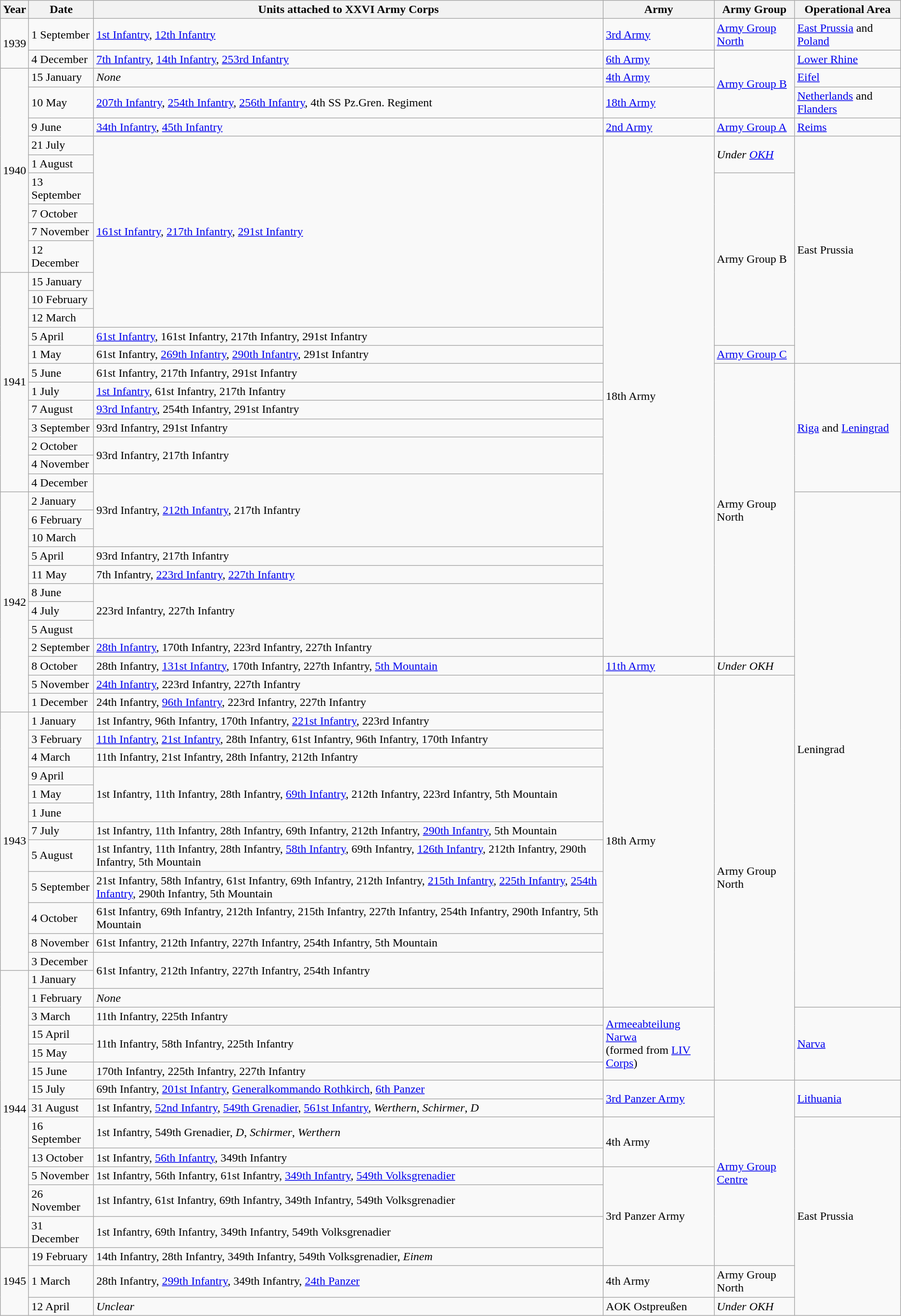<table class="wikitable">
<tr>
<th>Year</th>
<th>Date</th>
<th>Units attached to XXVI Army Corps</th>
<th>Army</th>
<th>Army Group</th>
<th>Operational Area</th>
</tr>
<tr>
<td rowspan="2">1939</td>
<td>1 September</td>
<td><a href='#'>1st Infantry</a>, <a href='#'>12th Infantry</a></td>
<td><a href='#'>3rd Army</a></td>
<td><a href='#'>Army Group North</a></td>
<td><a href='#'>East Prussia</a> and <a href='#'>Poland</a></td>
</tr>
<tr>
<td>4 December</td>
<td><a href='#'>7th Infantry</a>, <a href='#'>14th Infantry</a>, <a href='#'>253rd Infantry</a></td>
<td><a href='#'>6th Army</a></td>
<td rowspan="3"><a href='#'>Army Group B</a></td>
<td><a href='#'>Lower Rhine</a></td>
</tr>
<tr>
<td rowspan="9">1940</td>
<td>15 January</td>
<td><em>None</em></td>
<td><a href='#'>4th Army</a></td>
<td><a href='#'>Eifel</a></td>
</tr>
<tr>
<td>10 May</td>
<td><a href='#'>207th Infantry</a>, <a href='#'>254th Infantry</a>, <a href='#'>256th Infantry</a>, 4th SS Pz.Gren. Regiment</td>
<td><a href='#'>18th Army</a></td>
<td><a href='#'>Netherlands</a> and <a href='#'>Flanders</a></td>
</tr>
<tr>
<td>9 June</td>
<td><a href='#'>34th Infantry</a>, <a href='#'>45th Infantry</a></td>
<td><a href='#'>2nd Army</a></td>
<td><a href='#'>Army Group A</a></td>
<td><a href='#'>Reims</a></td>
</tr>
<tr>
<td>21 July</td>
<td rowspan="9"><a href='#'>161st Infantry</a>, <a href='#'>217th Infantry</a>, <a href='#'>291st Infantry</a></td>
<td rowspan="27">18th Army</td>
<td rowspan="2"><em>Under <a href='#'>OKH</a></em></td>
<td rowspan="11">East Prussia</td>
</tr>
<tr>
<td>1 August</td>
</tr>
<tr>
<td>13 September</td>
<td rowspan="8">Army Group B</td>
</tr>
<tr>
<td>7 October</td>
</tr>
<tr>
<td>7 November</td>
</tr>
<tr>
<td>12 December</td>
</tr>
<tr>
<td rowspan="12">1941</td>
<td>15 January</td>
</tr>
<tr>
<td>10 February</td>
</tr>
<tr>
<td>12 March</td>
</tr>
<tr>
<td>5 April</td>
<td><a href='#'>61st Infantry</a>, 161st Infantry, 217th Infantry, 291st Infantry</td>
</tr>
<tr>
<td>1 May</td>
<td>61st Infantry, <a href='#'>269th Infantry</a>, <a href='#'>290th Infantry</a>, 291st Infantry</td>
<td><a href='#'>Army Group C</a></td>
</tr>
<tr>
<td>5 June</td>
<td>61st Infantry, 217th Infantry, 291st Infantry</td>
<td rowspan="16">Army Group North</td>
<td rowspan="7"><a href='#'>Riga</a> and <a href='#'>Leningrad</a></td>
</tr>
<tr>
<td>1 July</td>
<td><a href='#'>1st Infantry</a>, 61st Infantry, 217th Infantry</td>
</tr>
<tr>
<td>7 August</td>
<td><a href='#'>93rd Infantry</a>, 254th Infantry, 291st Infantry</td>
</tr>
<tr>
<td>3 September</td>
<td>93rd Infantry, 291st Infantry</td>
</tr>
<tr>
<td>2 October</td>
<td rowspan="2">93rd Infantry, 217th Infantry</td>
</tr>
<tr>
<td>4 November</td>
</tr>
<tr>
<td>4 December</td>
<td rowspan="4">93rd Infantry, <a href='#'>212th Infantry</a>, 217th Infantry</td>
</tr>
<tr>
<td rowspan="12">1942</td>
<td>2 January</td>
<td rowspan="26">Leningrad</td>
</tr>
<tr>
<td>6 February</td>
</tr>
<tr>
<td>10 March</td>
</tr>
<tr>
<td>5 April</td>
<td>93rd Infantry, 217th Infantry</td>
</tr>
<tr>
<td>11 May</td>
<td>7th Infantry, <a href='#'>223rd Infantry</a>, <a href='#'>227th Infantry</a></td>
</tr>
<tr>
<td>8 June</td>
<td rowspan="3">223rd Infantry, 227th Infantry</td>
</tr>
<tr>
<td>4 July</td>
</tr>
<tr>
<td>5 August</td>
</tr>
<tr>
<td>2 September</td>
<td><a href='#'>28th Infantry</a>, 170th Infantry, 223rd Infantry, 227th Infantry</td>
</tr>
<tr>
<td>8 October</td>
<td>28th Infantry, <a href='#'>131st Infantry</a>, 170th Infantry, 227th Infantry, <a href='#'>5th Mountain</a></td>
<td><a href='#'>11th Army</a></td>
<td><em>Under OKH</em></td>
</tr>
<tr>
<td>5 November</td>
<td><a href='#'>24th Infantry</a>, 223rd Infantry, 227th Infantry</td>
<td rowspan="16">18th Army</td>
<td rowspan="20">Army Group North</td>
</tr>
<tr>
<td>1 December</td>
<td>24th Infantry, <a href='#'>96th Infantry</a>, 223rd Infantry, 227th Infantry</td>
</tr>
<tr>
<td rowspan="12">1943</td>
<td>1 January</td>
<td>1st Infantry, 96th Infantry, 170th Infantry, <a href='#'>221st Infantry</a>, 223rd Infantry</td>
</tr>
<tr>
<td>3 February</td>
<td><a href='#'>11th Infantry</a>, <a href='#'>21st Infantry</a>, 28th Infantry, 61st Infantry, 96th Infantry, 170th Infantry</td>
</tr>
<tr>
<td>4 March</td>
<td>11th Infantry, 21st Infantry, 28th Infantry, 212th Infantry</td>
</tr>
<tr>
<td>9 April</td>
<td rowspan="3">1st Infantry,  11th Infantry, 28th Infantry, <a href='#'>69th Infantry</a>, 212th Infantry, 223rd Infantry, 5th Mountain</td>
</tr>
<tr>
<td>1 May</td>
</tr>
<tr>
<td>1 June</td>
</tr>
<tr>
<td>7 July</td>
<td>1st Infantry, 11th Infantry, 28th Infantry, 69th Infantry, 212th Infantry, <a href='#'>290th Infantry</a>, 5th Mountain</td>
</tr>
<tr>
<td>5 August</td>
<td>1st Infantry, 11th Infantry, 28th Infantry, <a href='#'>58th Infantry</a>, 69th Infantry, <a href='#'>126th Infantry</a>, 212th Infantry, 290th Infantry, 5th Mountain</td>
</tr>
<tr>
<td>5 September</td>
<td>21st Infantry, 58th Infantry, 61st Infantry, 69th Infantry, 212th Infantry, <a href='#'>215th Infantry</a>, <a href='#'>225th Infantry</a>, <a href='#'>254th Infantry</a>, 290th Infantry, 5th Mountain</td>
</tr>
<tr>
<td>4 October</td>
<td>61st Infantry, 69th Infantry, 212th Infantry, 215th Infantry, 227th Infantry, 254th Infantry, 290th Infantry, 5th Mountain</td>
</tr>
<tr>
<td>8 November</td>
<td>61st Infantry, 212th Infantry, 227th Infantry, 254th Infantry, 5th Mountain</td>
</tr>
<tr>
<td>3 December</td>
<td rowspan="2">61st Infantry, 212th Infantry, 227th Infantry, 254th Infantry</td>
</tr>
<tr>
<td rowspan="13">1944</td>
<td>1 January</td>
</tr>
<tr>
<td>1 February</td>
<td><em>None</em></td>
</tr>
<tr>
<td>3 March</td>
<td>11th Infantry, 225th Infantry</td>
<td rowspan="4"><a href='#'>Armeeabteilung Narwa</a><br>(formed from <a href='#'>LIV Corps</a>)</td>
<td rowspan="4"><a href='#'>Narva</a></td>
</tr>
<tr>
<td>15 April</td>
<td rowspan="2">11th Infantry, 58th Infantry, 225th Infantry</td>
</tr>
<tr>
<td>15 May</td>
</tr>
<tr>
<td>15 June</td>
<td>170th Infantry, 225th Infantry, 227th Infantry</td>
</tr>
<tr>
<td>15 July</td>
<td>69th Infantry, <a href='#'>201st Infantry</a>, <a href='#'>Generalkommando Rothkirch</a>, <a href='#'>6th Panzer</a></td>
<td rowspan="2"><a href='#'>3rd Panzer Army</a></td>
<td rowspan="8"><a href='#'>Army Group Centre</a></td>
<td rowspan="2"><a href='#'>Lithuania</a></td>
</tr>
<tr>
<td>31 August</td>
<td>1st Infantry, <a href='#'>52nd Infantry</a>, <a href='#'>549th Grenadier</a>, <a href='#'>561st Infantry</a>, <em>Werthern</em>, <em>Schirmer</em>, <em>D</em></td>
</tr>
<tr>
<td>16 September</td>
<td>1st Infantry, 549th Grenadier, <em>D</em>, <em>Schirmer</em>, <em>Werthern</em></td>
<td rowspan="2">4th Army</td>
<td rowspan="8">East Prussia</td>
</tr>
<tr>
<td>13 October</td>
<td>1st Infantry, <a href='#'>56th Infantry</a>, 349th Infantry</td>
</tr>
<tr>
<td>5 November</td>
<td>1st Infantry, 56th Infantry, 61st Infantry, <a href='#'>349th Infantry</a>, <a href='#'>549th Volksgrenadier</a></td>
<td rowspan="4">3rd Panzer Army</td>
</tr>
<tr>
<td>26 November</td>
<td>1st Infantry, 61st Infantry, 69th Infantry, 349th Infantry, 549th Volksgrenadier</td>
</tr>
<tr>
<td>31 December</td>
<td>1st Infantry, 69th Infantry, 349th Infantry, 549th Volksgrenadier</td>
</tr>
<tr>
<td rowspan="3">1945</td>
<td>19 February</td>
<td>14th Infantry, 28th Infantry, 349th Infantry, 549th Volksgrenadier, <em>Einem</em></td>
</tr>
<tr>
<td>1 March</td>
<td>28th Infantry, <a href='#'>299th Infantry</a>, 349th Infantry, <a href='#'>24th Panzer</a></td>
<td>4th Army</td>
<td>Army Group North</td>
</tr>
<tr>
<td>12 April</td>
<td><em>Unclear</em></td>
<td>AOK Ostpreußen</td>
<td><em>Under OKH</em></td>
</tr>
</table>
